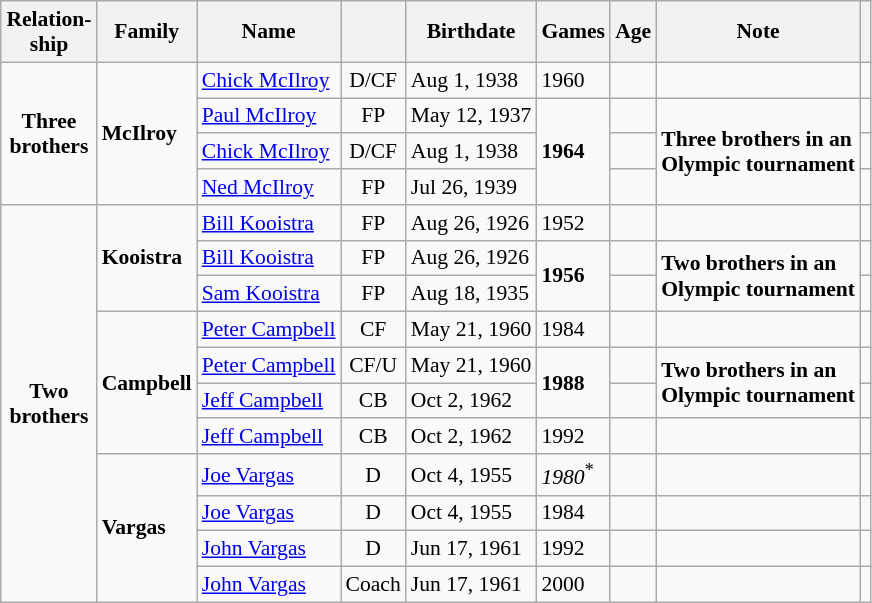<table class="wikitable sortable" style="text-align: left; font-size: 90%; margin-left: 1em;">
<tr>
<th>Relation-<br>ship</th>
<th>Family</th>
<th>Name</th>
<th></th>
<th>Birthdate</th>
<th>Games</th>
<th>Age</th>
<th>Note</th>
<th></th>
</tr>
<tr>
<td rowspan="4" style="text-align: center;"><strong>Three<br>brothers</strong></td>
<td rowspan="4"><strong>McIlroy</strong></td>
<td data-sort-value="McIlroy, Chick"><a href='#'>Chick McIlroy</a></td>
<td style="text-align: center;">D/CF</td>
<td>Aug 1, 1938</td>
<td>1960</td>
<td></td>
<td></td>
<td></td>
</tr>
<tr>
<td data-sort-value="McIlroy, Paul"><a href='#'>Paul McIlroy</a></td>
<td style="text-align: center;">FP</td>
<td>May 12, 1937</td>
<td rowspan="3"><strong>1964</strong></td>
<td></td>
<td rowspan="3"><strong>Three brothers in an<br>Olympic tournament</strong></td>
<td></td>
</tr>
<tr>
<td data-sort-value="McIlroy, Chick"><a href='#'>Chick McIlroy</a></td>
<td style="text-align: center;">D/CF</td>
<td>Aug 1, 1938</td>
<td></td>
<td></td>
</tr>
<tr>
<td data-sort-value="McIlroy, Ned"><a href='#'>Ned McIlroy</a></td>
<td style="text-align: center;">FP</td>
<td>Jul 26, 1939</td>
<td></td>
<td></td>
</tr>
<tr>
<td rowspan="11" style="text-align: center;"><strong>Two<br>brothers</strong></td>
<td rowspan="3"><strong>Kooistra</strong></td>
<td data-sort-value="Kooistra, Bill"><a href='#'>Bill Kooistra</a></td>
<td style="text-align: center;">FP</td>
<td>Aug 26, 1926</td>
<td>1952</td>
<td></td>
<td></td>
<td></td>
</tr>
<tr>
<td data-sort-value="Kooistra, Bill"><a href='#'>Bill Kooistra</a></td>
<td style="text-align: center;">FP</td>
<td>Aug 26, 1926</td>
<td rowspan="2"><strong>1956</strong></td>
<td></td>
<td rowspan="2"><strong>Two brothers in an<br>Olympic tournament</strong></td>
<td></td>
</tr>
<tr>
<td data-sort-value="Kooistra, Sam"><a href='#'>Sam Kooistra</a></td>
<td style="text-align: center;">FP</td>
<td>Aug 18, 1935</td>
<td></td>
<td></td>
</tr>
<tr>
<td rowspan="4"><strong>Campbell</strong></td>
<td data-sort-value="Campbell, Peter"><a href='#'>Peter Campbell</a></td>
<td style="text-align: center;">CF</td>
<td>May 21, 1960</td>
<td>1984 </td>
<td></td>
<td></td>
<td></td>
</tr>
<tr>
<td data-sort-value="Campbell, Peter"><a href='#'>Peter Campbell</a></td>
<td style="text-align: center;">CF/U</td>
<td>May 21, 1960</td>
<td rowspan="2"><strong>1988 </strong></td>
<td></td>
<td rowspan="2"><strong>Two brothers in an<br>Olympic tournament</strong></td>
<td></td>
</tr>
<tr>
<td data-sort-value="Campbell, Jeff"><a href='#'>Jeff Campbell</a></td>
<td style="text-align: center;">CB</td>
<td>Oct 2, 1962</td>
<td></td>
<td></td>
</tr>
<tr>
<td data-sort-value="Campbell, Jeff"><a href='#'>Jeff Campbell</a></td>
<td style="text-align: center;">CB</td>
<td>Oct 2, 1962</td>
<td>1992</td>
<td></td>
<td></td>
<td></td>
</tr>
<tr>
<td rowspan="4"><strong>Vargas</strong></td>
<td data-sort-value="Vargas, Joe"><a href='#'>Joe Vargas</a></td>
<td style="text-align: center;">D</td>
<td>Oct 4, 1955</td>
<td><em>1980</em><sup>*</sup></td>
<td></td>
<td></td>
<td></td>
</tr>
<tr>
<td data-sort-value="Vargas, Joe"><a href='#'>Joe Vargas</a></td>
<td style="text-align: center;">D</td>
<td>Oct 4, 1955</td>
<td>1984 </td>
<td></td>
<td></td>
<td></td>
</tr>
<tr>
<td data-sort-value="Vargas, John"><a href='#'>John Vargas</a></td>
<td style="text-align: center;">D</td>
<td>Jun 17, 1961</td>
<td>1992</td>
<td></td>
<td></td>
<td></td>
</tr>
<tr>
<td data-sort-value="Vargas, John"><a href='#'>John Vargas</a></td>
<td style="text-align: center;">Coach</td>
<td>Jun 17, 1961</td>
<td>2000</td>
<td></td>
<td></td>
<td></td>
</tr>
</table>
